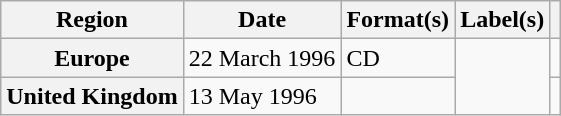<table class="wikitable plainrowheaders">
<tr>
<th scope="col">Region</th>
<th scope="col">Date</th>
<th scope="col">Format(s)</th>
<th scope="col">Label(s)</th>
<th scope="col"></th>
</tr>
<tr>
<th scope="row">Europe</th>
<td>22 March 1996</td>
<td>CD</td>
<td rowspan="2"></td>
<td></td>
</tr>
<tr>
<th scope="row">United Kingdom</th>
<td>13 May 1996</td>
<td></td>
<td></td>
</tr>
</table>
